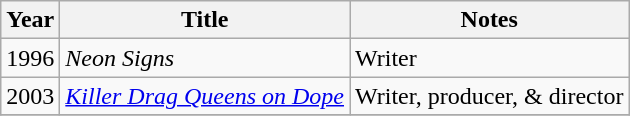<table class="wikitable">
<tr>
<th>Year</th>
<th>Title</th>
<th>Notes</th>
</tr>
<tr>
<td>1996</td>
<td><em>Neon Signs</em></td>
<td>Writer</td>
</tr>
<tr>
<td>2003</td>
<td><em><a href='#'>Killer Drag Queens on Dope</a></em></td>
<td>Writer, producer, & director</td>
</tr>
<tr>
</tr>
</table>
